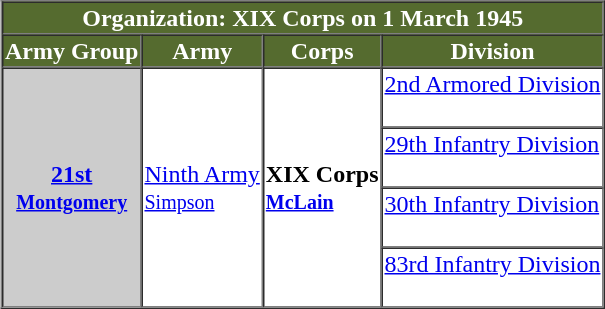<table style="float: right;" border="1" cellpadding="1" cellspacing="0" style="font-size: 85%; border: gray solid 1px; border-collapse: collapse; text-align: center;">
<tr style="background-color:DarkOliveGreen; color:white;">
<th colspan="4">Organization: XIX Corps on 1 March 1945</th>
</tr>
<tr>
</tr>
<tr style="background-color:DarkOliveGreen; color:white;">
<th>Army Group</th>
<th>Army</th>
<th>Corps</th>
<th>Division</th>
</tr>
<tr>
<th ROWSPAN=4 style="background:#ccc;" style="border-bottom:1px solid gray;"><a href='#'>21st</a><br><small><a href='#'>Montgomery</a></small></th>
<td ROWSPAN=4><a href='#'>Ninth Army</a><br><small><a href='#'>Simpson</a></small></td>
<td ROWSPAN=4><strong>XIX Corps<br><small><a href='#'>McLain</a></small></strong></td>
<td><a href='#'>2nd Armored Division</a><br><small> </small></td>
</tr>
<tr>
<td><a href='#'>29th Infantry Division</a><br><small> </small></td>
</tr>
<tr>
<td><a href='#'>30th Infantry Division</a><br><small> </small></td>
</tr>
<tr>
<td><a href='#'>83rd Infantry Division</a><br><small> </small></td>
</tr>
<tr>
</tr>
</table>
